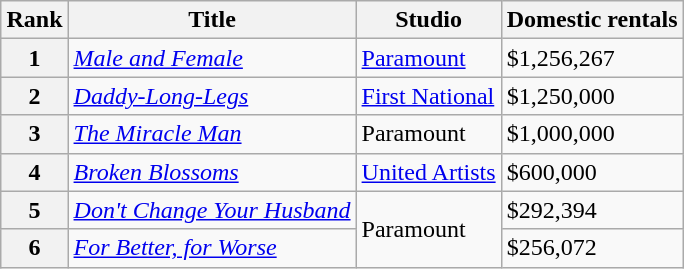<table class="wikitable sortable" style="margin:auto; margin:auto;">
<tr>
<th>Rank</th>
<th>Title</th>
<th>Studio</th>
<th>Domestic rentals</th>
</tr>
<tr>
<th style="text-align:center;">1</th>
<td><em><a href='#'>Male and Female</a></em></td>
<td><a href='#'>Paramount</a></td>
<td>$1,256,267</td>
</tr>
<tr>
<th style="text-align:center;">2</th>
<td><em><a href='#'>Daddy-Long-Legs</a></em></td>
<td><a href='#'>First National</a></td>
<td>$1,250,000</td>
</tr>
<tr>
<th style="text-align:center;">3</th>
<td><em><a href='#'>The Miracle Man</a></em></td>
<td>Paramount</td>
<td>$1,000,000</td>
</tr>
<tr>
<th style="text-align:center;">4</th>
<td><em><a href='#'>Broken Blossoms</a></em></td>
<td><a href='#'>United Artists</a></td>
<td>$600,000</td>
</tr>
<tr>
<th style="text-align:center;">5</th>
<td><em><a href='#'>Don't Change Your Husband</a></em></td>
<td rowspan="2">Paramount</td>
<td>$292,394</td>
</tr>
<tr>
<th style="text-align:center;">6</th>
<td><em><a href='#'>For Better, for Worse</a></em></td>
<td>$256,072</td>
</tr>
</table>
